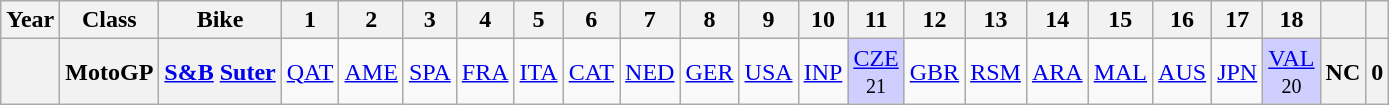<table class="wikitable" style="text-align:center">
<tr>
<th>Year</th>
<th>Class</th>
<th>Bike</th>
<th>1</th>
<th>2</th>
<th>3</th>
<th>4</th>
<th>5</th>
<th>6</th>
<th>7</th>
<th>8</th>
<th>9</th>
<th>10</th>
<th>11</th>
<th>12</th>
<th>13</th>
<th>14</th>
<th>15</th>
<th>16</th>
<th>17</th>
<th>18</th>
<th></th>
<th></th>
</tr>
<tr>
<th></th>
<th>MotoGP</th>
<th><a href='#'>S&B</a> <a href='#'>Suter</a></th>
<td><a href='#'>QAT</a></td>
<td><a href='#'>AME</a></td>
<td><a href='#'>SPA</a></td>
<td><a href='#'>FRA</a></td>
<td><a href='#'>ITA</a></td>
<td><a href='#'>CAT</a></td>
<td><a href='#'>NED</a></td>
<td><a href='#'>GER</a></td>
<td><a href='#'>USA</a></td>
<td><a href='#'>INP</a></td>
<td style="background:#CFCFFF;"><a href='#'>CZE</a><br><small>21</small></td>
<td><a href='#'>GBR</a></td>
<td><a href='#'>RSM</a></td>
<td><a href='#'>ARA</a></td>
<td><a href='#'>MAL</a></td>
<td><a href='#'>AUS</a></td>
<td><a href='#'>JPN</a></td>
<td style="background:#CFCFFF;"><a href='#'>VAL</a><br><small>20</small></td>
<th>NC</th>
<th>0</th>
</tr>
</table>
